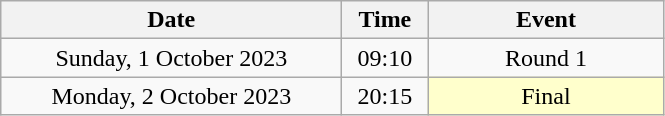<table class = "wikitable" style="text-align:center;">
<tr>
<th width=220>Date</th>
<th width=50>Time</th>
<th width=150>Event</th>
</tr>
<tr>
<td>Sunday, 1 October 2023</td>
<td>09:10</td>
<td>Round 1</td>
</tr>
<tr>
<td>Monday, 2 October 2023</td>
<td>20:15</td>
<td bgcolor=ffffcc>Final</td>
</tr>
</table>
